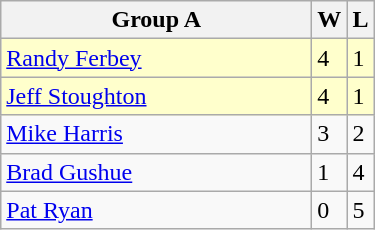<table class="wikitable">
<tr>
<th width=200>Group A</th>
<th>W</th>
<th>L</th>
</tr>
<tr bgcolor=#ffffcc>
<td> <a href='#'>Randy Ferbey</a></td>
<td>4</td>
<td>1</td>
</tr>
<tr bgcolor=#ffffcc>
<td> <a href='#'>Jeff Stoughton</a></td>
<td>4</td>
<td>1</td>
</tr>
<tr>
<td> <a href='#'>Mike Harris</a></td>
<td>3</td>
<td>2</td>
</tr>
<tr>
<td> <a href='#'>Brad Gushue</a></td>
<td>1</td>
<td>4</td>
</tr>
<tr>
<td> <a href='#'>Pat Ryan</a></td>
<td>0</td>
<td>5</td>
</tr>
</table>
